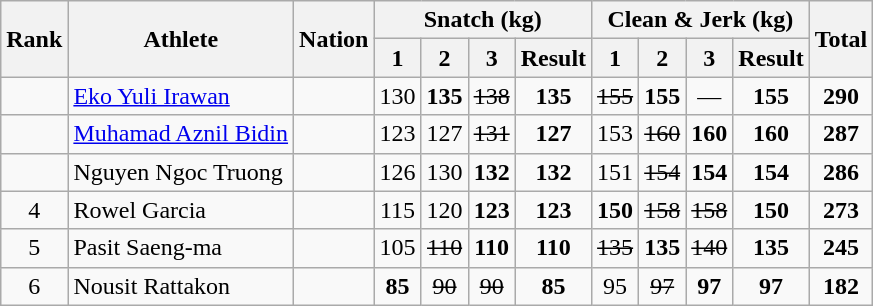<table class="wikitable sortable" style="text-align:center;">
<tr>
<th rowspan=2>Rank</th>
<th rowspan=2>Athlete</th>
<th rowspan=2>Nation</th>
<th colspan=4>Snatch (kg)</th>
<th colspan=4>Clean & Jerk (kg)</th>
<th rowspan=2>Total</th>
</tr>
<tr>
<th>1</th>
<th>2</th>
<th>3</th>
<th>Result</th>
<th>1</th>
<th>2</th>
<th>3</th>
<th>Result</th>
</tr>
<tr>
<td></td>
<td align=left><a href='#'>Eko Yuli Irawan</a></td>
<td align=left></td>
<td>130</td>
<td><strong>135</strong></td>
<td><s>138</s></td>
<td><strong>135</strong></td>
<td><s>155</s></td>
<td><strong>155</strong></td>
<td>—</td>
<td><strong>155</strong></td>
<td><strong>290</strong></td>
</tr>
<tr>
<td></td>
<td align=left><a href='#'>Muhamad Aznil Bidin</a></td>
<td align=left></td>
<td>123</td>
<td>127</td>
<td><s>131</s></td>
<td><strong>127</strong></td>
<td>153</td>
<td><s>160</s></td>
<td><strong>160</strong></td>
<td><strong>160</strong></td>
<td><strong>287</strong></td>
</tr>
<tr>
<td></td>
<td align=left>Nguyen Ngoc Truong</td>
<td align=left></td>
<td>126</td>
<td>130</td>
<td><strong>132</strong></td>
<td><strong>132</strong></td>
<td>151</td>
<td><s>154</s></td>
<td><strong>154</strong></td>
<td><strong>154</strong></td>
<td><strong>286</strong></td>
</tr>
<tr>
<td>4</td>
<td align=left>Rowel Garcia</td>
<td align=left></td>
<td>115</td>
<td>120</td>
<td><strong>123</strong></td>
<td><strong>123</strong></td>
<td><strong>150</strong></td>
<td><s>158</s></td>
<td><s>158</s></td>
<td><strong>150</strong></td>
<td><strong>273</strong></td>
</tr>
<tr>
<td>5</td>
<td align=left>Pasit Saeng-ma</td>
<td align=left></td>
<td>105</td>
<td><s>110</s></td>
<td><strong>110</strong></td>
<td><strong>110</strong></td>
<td><s>135</s></td>
<td><strong>135</strong></td>
<td><s>140</s></td>
<td><strong>135</strong></td>
<td><strong>245</strong></td>
</tr>
<tr>
<td>6</td>
<td align=left>Nousit Rattakon</td>
<td align=left></td>
<td><strong>85</strong></td>
<td><s>90</s></td>
<td><s>90</s></td>
<td><strong>85</strong></td>
<td>95</td>
<td><s>97</s></td>
<td><strong>97</strong></td>
<td><strong>97</strong></td>
<td><strong>182</strong></td>
</tr>
</table>
